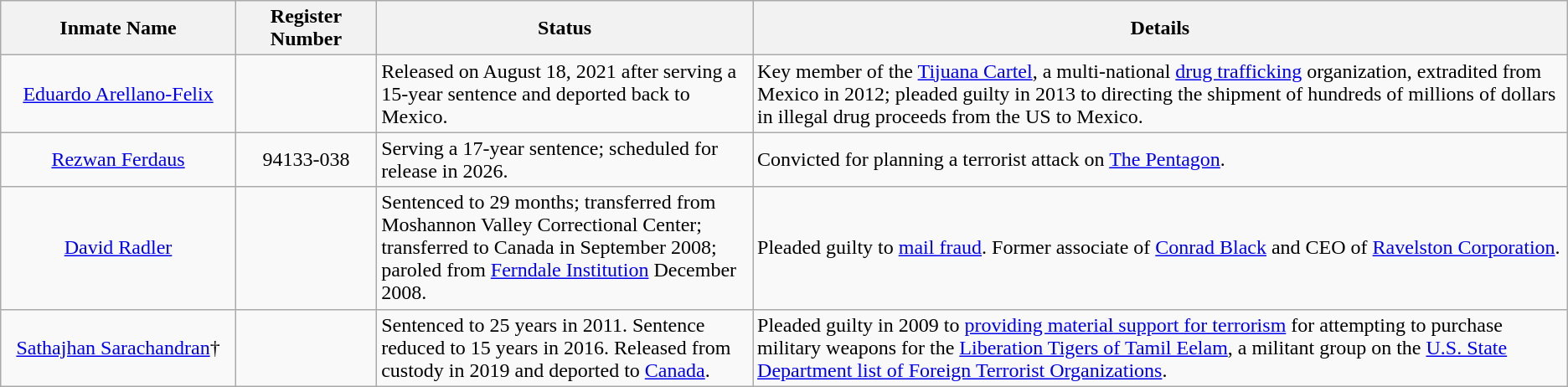<table class="wikitable sortable">
<tr>
<th width=15%>Inmate Name</th>
<th width=9%>Register Number</th>
<th width=24%>Status</th>
<th width=52%>Details</th>
</tr>
<tr>
<td style="text-align:center;"><a href='#'>Eduardo Arellano-Felix</a></td>
<td style="text-align:center;"></td>
<td>Released on August 18, 2021 after serving a 15-year sentence and deported back to Mexico.</td>
<td>Key member of the <a href='#'>Tijuana Cartel</a>, a multi-national <a href='#'>drug trafficking</a> organization, extradited from Mexico in 2012; pleaded guilty in 2013 to directing the shipment of hundreds of millions of dollars in illegal drug proceeds from the US to Mexico.</td>
</tr>
<tr>
<td style="text-align:center;"><a href='#'>Rezwan Ferdaus</a></td>
<td style="text-align:center;">94133-038</td>
<td>Serving a 17-year sentence; scheduled for release in 2026.</td>
<td>Convicted for planning a terrorist attack on <a href='#'>The Pentagon</a>.</td>
</tr>
<tr>
<td style="text-align:center;"><a href='#'>David Radler</a></td>
<td style="text-align:center;"></td>
<td>Sentenced to 29 months; transferred from Moshannon Valley Correctional Center; transferred to Canada in September 2008; paroled from <a href='#'>Ferndale Institution</a> December 2008.</td>
<td>Pleaded guilty to <a href='#'>mail fraud</a>. Former associate of <a href='#'>Conrad Black</a> and CEO of <a href='#'>Ravelston Corporation</a>.</td>
</tr>
<tr>
<td style="text-align:center;"><a href='#'>Sathajhan Sarachandran</a>†</td>
<td style="text-align:center;"></td>
<td>Sentenced to 25 years in 2011. Sentence reduced to 15 years in 2016. Released from custody in 2019 and deported to <a href='#'>Canada</a>.</td>
<td>Pleaded guilty in 2009 to <a href='#'>providing material support for terrorism</a> for attempting to purchase military weapons for the <a href='#'>Liberation Tigers of Tamil Eelam</a>, a militant group on the <a href='#'>U.S. State Department list of Foreign Terrorist Organizations</a>.</td>
</tr>
</table>
